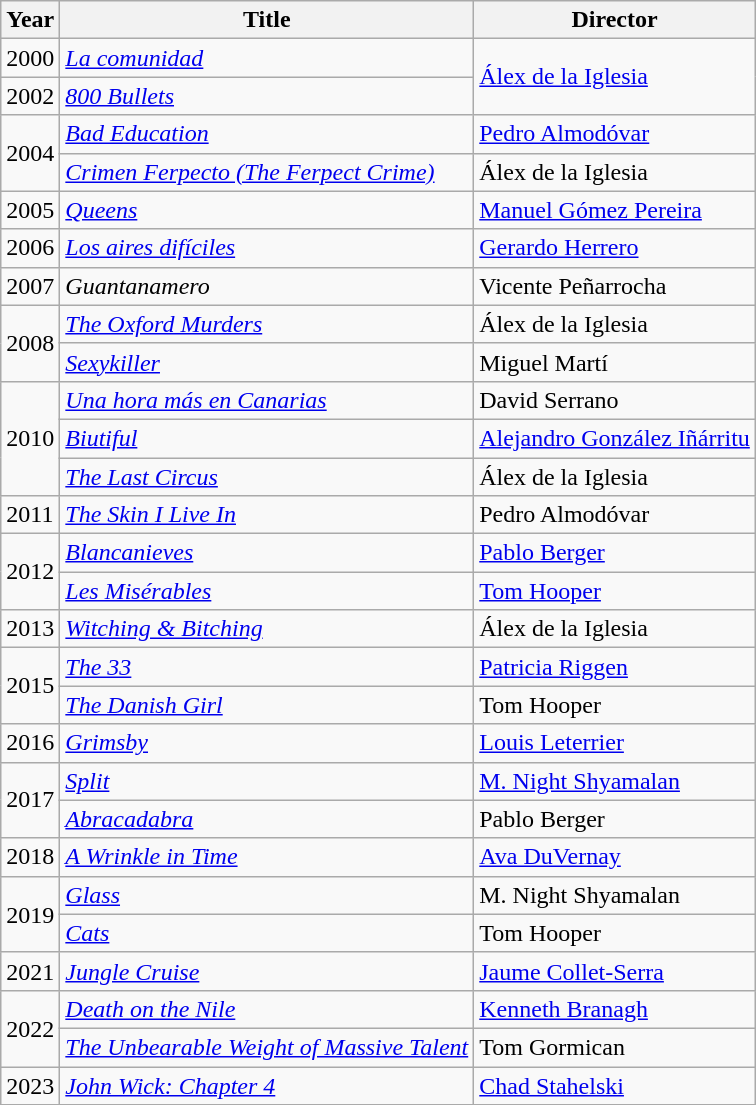<table class="wikitable sortable">
<tr>
<th>Year</th>
<th>Title</th>
<th>Director</th>
</tr>
<tr>
<td>2000</td>
<td><em><a href='#'>La comunidad</a></em></td>
<td rowspan="2"><a href='#'>Álex de la Iglesia</a></td>
</tr>
<tr>
<td>2002</td>
<td><em><a href='#'>800 Bullets</a></em></td>
</tr>
<tr>
<td rowspan="2">2004</td>
<td><em><a href='#'>Bad Education</a></em></td>
<td><a href='#'>Pedro Almodóvar</a></td>
</tr>
<tr>
<td><em><a href='#'>Crimen Ferpecto (The Ferpect Crime)</a></em></td>
<td>Álex de la Iglesia</td>
</tr>
<tr>
<td>2005</td>
<td><em><a href='#'>Queens</a></em></td>
<td><a href='#'>Manuel Gómez Pereira</a></td>
</tr>
<tr>
<td>2006</td>
<td><em><a href='#'>Los aires difíciles</a></em></td>
<td><a href='#'>Gerardo Herrero</a></td>
</tr>
<tr>
<td>2007</td>
<td><em>Guantanamero</em></td>
<td>Vicente Peñarrocha</td>
</tr>
<tr>
<td rowspan="2">2008</td>
<td><em><a href='#'>The Oxford Murders</a></em></td>
<td>Álex de la Iglesia</td>
</tr>
<tr>
<td><em><a href='#'>Sexykiller</a></em></td>
<td>Miguel Martí</td>
</tr>
<tr>
<td rowspan="3">2010</td>
<td><em><a href='#'>Una hora más en Canarias</a></em></td>
<td>David Serrano</td>
</tr>
<tr>
<td><em><a href='#'>Biutiful</a></em></td>
<td><a href='#'>Alejandro González Iñárritu</a></td>
</tr>
<tr>
<td><em><a href='#'>The Last Circus</a></em></td>
<td>Álex de la Iglesia</td>
</tr>
<tr>
<td>2011</td>
<td><em><a href='#'>The Skin I Live In</a></em></td>
<td>Pedro Almodóvar</td>
</tr>
<tr>
<td rowspan="2">2012</td>
<td><em><a href='#'>Blancanieves</a></em></td>
<td><a href='#'>Pablo Berger</a></td>
</tr>
<tr>
<td><em><a href='#'>Les Misérables</a></em></td>
<td><a href='#'>Tom Hooper</a></td>
</tr>
<tr>
<td>2013</td>
<td><em><a href='#'>Witching & Bitching</a></em></td>
<td>Álex de la Iglesia</td>
</tr>
<tr>
<td rowspan="2">2015</td>
<td><em><a href='#'>The 33</a></em></td>
<td><a href='#'>Patricia Riggen</a></td>
</tr>
<tr>
<td><em><a href='#'>The Danish Girl</a></em></td>
<td>Tom Hooper</td>
</tr>
<tr>
<td>2016</td>
<td><em><a href='#'>Grimsby</a></em></td>
<td><a href='#'>Louis Leterrier</a></td>
</tr>
<tr>
<td rowspan="2">2017</td>
<td><em><a href='#'>Split</a></em></td>
<td><a href='#'>M. Night Shyamalan</a></td>
</tr>
<tr>
<td><em><a href='#'>Abracadabra</a></em></td>
<td>Pablo Berger</td>
</tr>
<tr>
<td>2018</td>
<td><em><a href='#'>A Wrinkle in Time</a></em></td>
<td><a href='#'>Ava DuVernay</a></td>
</tr>
<tr>
<td rowspan="2">2019</td>
<td><em><a href='#'>Glass</a></em></td>
<td>M. Night Shyamalan</td>
</tr>
<tr>
<td><em><a href='#'>Cats</a></em></td>
<td>Tom Hooper</td>
</tr>
<tr>
<td>2021</td>
<td><em><a href='#'>Jungle Cruise</a></em></td>
<td><a href='#'>Jaume Collet-Serra</a></td>
</tr>
<tr>
<td rowspan="2">2022</td>
<td><em><a href='#'>Death on the Nile</a></em></td>
<td><a href='#'>Kenneth Branagh</a></td>
</tr>
<tr>
<td><em><a href='#'>The Unbearable Weight of Massive Talent</a></em></td>
<td>Tom Gormican</td>
</tr>
<tr>
<td>2023</td>
<td><em><a href='#'>John Wick: Chapter 4</a></em></td>
<td><a href='#'>Chad Stahelski</a></td>
</tr>
</table>
